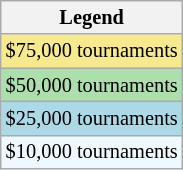<table class="wikitable" style="font-size:85%">
<tr>
<th>Legend</th>
</tr>
<tr style="background:#f7e98e;">
<td>$75,000  tournaments</td>
</tr>
<tr style="background:#addfad;">
<td>$50,000  tournaments</td>
</tr>
<tr style="background:lightblue;">
<td>$25,000 tournaments</td>
</tr>
<tr style="background:#f0f8ff;">
<td>$10,000 tournaments</td>
</tr>
</table>
